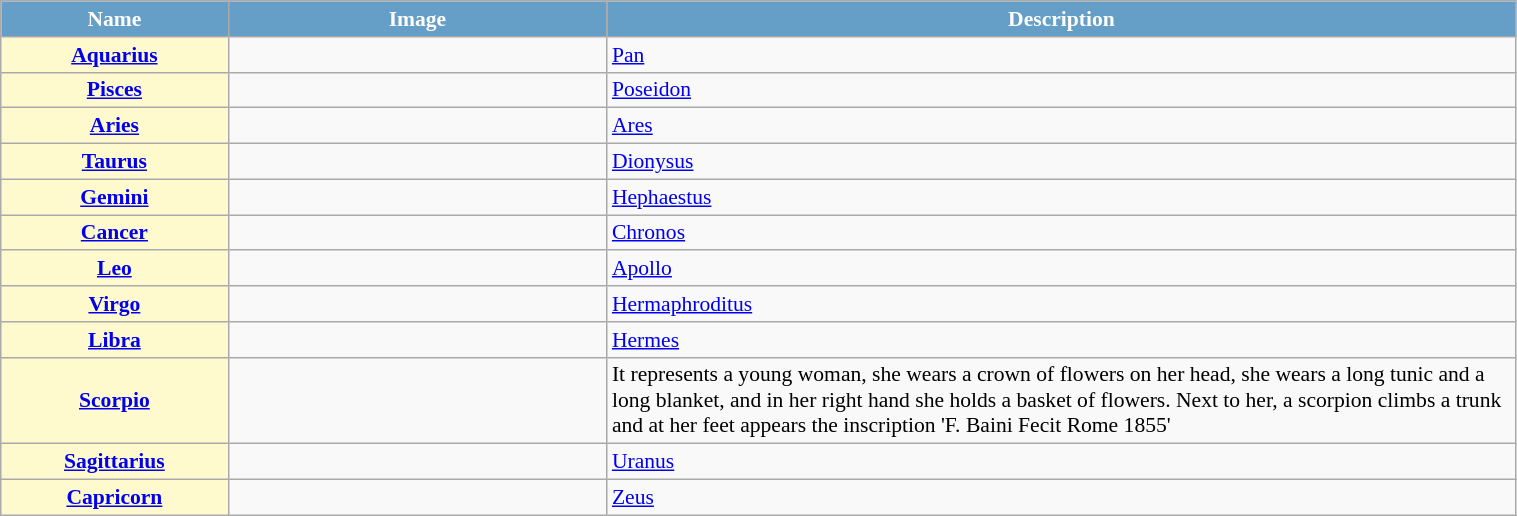<table class="mw-collapsible wikitable" width=80% style='font-size:0.9em' align=center>
<tr style="color:white;">
<th style="background:#659ec7;" align=center width=15%>Name</th>
<th style="background:#659ec7;" align=center width=25%>Image</th>
<th style="background:#659ec7;" align=center width=75%>Description</th>
</tr>
<tr>
<th style="background:lemonchiffon;"><a href='#'>Aquarius</a></th>
<td></td>
<td><a href='#'>Pan</a></td>
</tr>
<tr>
<th style="background:lemonchiffon;"><a href='#'>Pisces</a></th>
<td></td>
<td><a href='#'>Poseidon</a></td>
</tr>
<tr>
<th style="background:lemonchiffon;"><a href='#'>Aries</a></th>
<td></td>
<td><a href='#'>Ares</a></td>
</tr>
<tr>
<th style="background:lemonchiffon;"><a href='#'>Taurus</a></th>
<td></td>
<td><a href='#'>Dionysus</a></td>
</tr>
<tr>
<th style="background:lemonchiffon;"><a href='#'>Gemini</a></th>
<td></td>
<td><a href='#'>Hephaestus</a></td>
</tr>
<tr>
<th style="background:lemonchiffon;"><a href='#'>Cancer</a></th>
<td></td>
<td><a href='#'>Chronos</a></td>
</tr>
<tr>
<th style="background:lemonchiffon;"><a href='#'>Leo</a></th>
<td></td>
<td><a href='#'>Apollo</a></td>
</tr>
<tr>
<th style="background:lemonchiffon;"><a href='#'>Virgo</a></th>
<td></td>
<td><a href='#'>Hermaphroditus</a></td>
</tr>
<tr>
<th style="background:lemonchiffon;"><a href='#'>Libra</a></th>
<td></td>
<td><a href='#'>Hermes</a></td>
</tr>
<tr>
<th style="background:lemonchiffon;"><a href='#'>Scorpio</a></th>
<td></td>
<td>It represents a young woman, she wears a crown of flowers on her head, she wears a long tunic and a long blanket, and in her right hand she holds a basket of flowers. Next to her, a scorpion climbs a trunk and at her feet appears the inscription 'F. Baini Fecit Rome 1855'</td>
</tr>
<tr>
<th style="background:lemonchiffon;"><a href='#'>Sagittarius</a></th>
<td></td>
<td><a href='#'>Uranus</a></td>
</tr>
<tr>
<th style="background:lemonchiffon;"><a href='#'>Capricorn</a></th>
<td></td>
<td><a href='#'>Zeus</a></td>
</tr>
</table>
